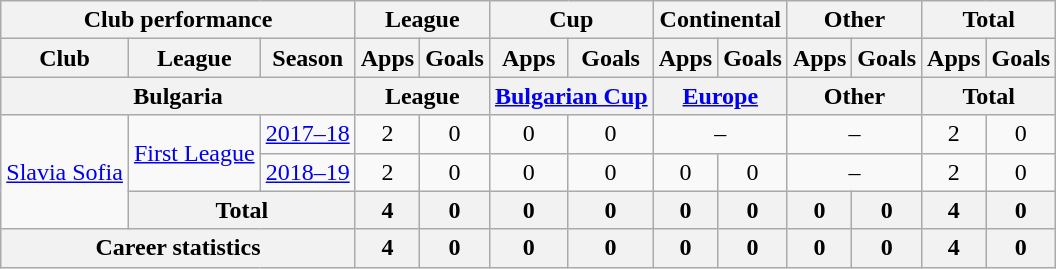<table class="wikitable" style="text-align: center">
<tr>
<th colspan="3">Club performance</th>
<th colspan="2">League</th>
<th colspan="2">Cup</th>
<th colspan="2">Continental</th>
<th colspan="2">Other</th>
<th colspan="3">Total</th>
</tr>
<tr>
<th>Club</th>
<th>League</th>
<th>Season</th>
<th>Apps</th>
<th>Goals</th>
<th>Apps</th>
<th>Goals</th>
<th>Apps</th>
<th>Goals</th>
<th>Apps</th>
<th>Goals</th>
<th>Apps</th>
<th>Goals</th>
</tr>
<tr>
<th colspan="3">Bulgaria</th>
<th colspan="2">League</th>
<th colspan="2"><a href='#'>Bulgarian Cup</a></th>
<th colspan="2"><a href='#'>Europe</a></th>
<th colspan="2">Other</th>
<th colspan="2">Total</th>
</tr>
<tr>
<td rowspan="3" valign="center"><a href='#'>Slavia Sofia</a></td>
<td rowspan="2"><a href='#'>First League</a></td>
<td><a href='#'>2017–18</a></td>
<td>2</td>
<td>0</td>
<td>0</td>
<td>0</td>
<td colspan="2">–</td>
<td colspan="2">–</td>
<td>2</td>
<td>0</td>
</tr>
<tr>
<td><a href='#'>2018–19</a></td>
<td>2</td>
<td>0</td>
<td>0</td>
<td>0</td>
<td>0</td>
<td>0</td>
<td colspan="2">–</td>
<td>2</td>
<td>0</td>
</tr>
<tr>
<th colspan=2>Total</th>
<th>4</th>
<th>0</th>
<th>0</th>
<th>0</th>
<th>0</th>
<th>0</th>
<th>0</th>
<th>0</th>
<th>4</th>
<th>0</th>
</tr>
<tr>
<th colspan="3">Career statistics</th>
<th>4</th>
<th>0</th>
<th>0</th>
<th>0</th>
<th>0</th>
<th>0</th>
<th>0</th>
<th>0</th>
<th>4</th>
<th>0</th>
</tr>
</table>
